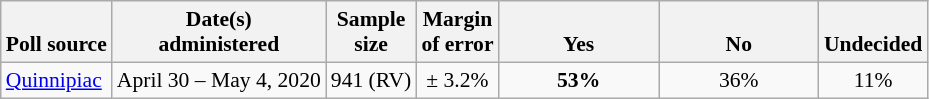<table class="wikitable" style="font-size:90%;text-align:center;">
<tr valign=bottom>
<th>Poll source</th>
<th>Date(s)<br>administered</th>
<th>Sample<br>size</th>
<th>Margin<br>of error</th>
<th style="width:100px;">Yes</th>
<th style="width:100px;">No</th>
<th>Undecided</th>
</tr>
<tr>
<td style="text-align:left;"><a href='#'>Quinnipiac</a></td>
<td>April 30 – May 4, 2020</td>
<td>941 (RV)</td>
<td>± 3.2%</td>
<td><strong>53%</strong></td>
<td>36%</td>
<td>11%</td>
</tr>
</table>
